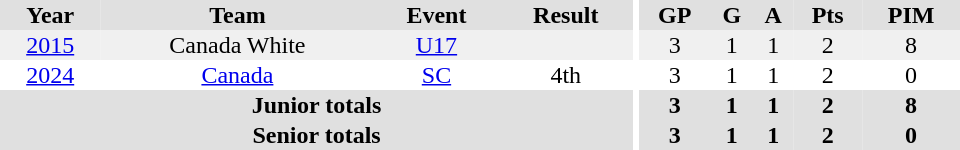<table border="0" cellpadding="1" cellspacing="0" ID="Table3" style="text-align:center; width:40em">
<tr ALIGN="center" bgcolor="#e0e0e0">
<th>Year</th>
<th>Team</th>
<th>Event</th>
<th>Result</th>
<th rowspan="99" bgcolor="#ffffff"></th>
<th>GP</th>
<th>G</th>
<th>A</th>
<th>Pts</th>
<th>PIM</th>
</tr>
<tr>
</tr>
<tr bgcolor="#f0f0f0">
<td><a href='#'>2015</a></td>
<td>Canada White</td>
<td><a href='#'>U17</a></td>
<td></td>
<td>3</td>
<td>1</td>
<td>1</td>
<td>2</td>
<td>8</td>
</tr>
<tr>
<td><a href='#'>2024</a></td>
<td><a href='#'>Canada</a></td>
<td><a href='#'>SC</a></td>
<td>4th</td>
<td>3</td>
<td>1</td>
<td>1</td>
<td>2</td>
<td>0</td>
</tr>
<tr>
</tr>
<tr ALIGN="center" bgcolor="#e0e0e0">
<th colspan=4>Junior totals</th>
<th>3</th>
<th>1</th>
<th>1</th>
<th>2</th>
<th>8</th>
</tr>
<tr ALIGN="center" bgcolor="#e0e0e0">
<th colspan=4>Senior totals</th>
<th>3</th>
<th>1</th>
<th>1</th>
<th>2</th>
<th>0</th>
</tr>
</table>
